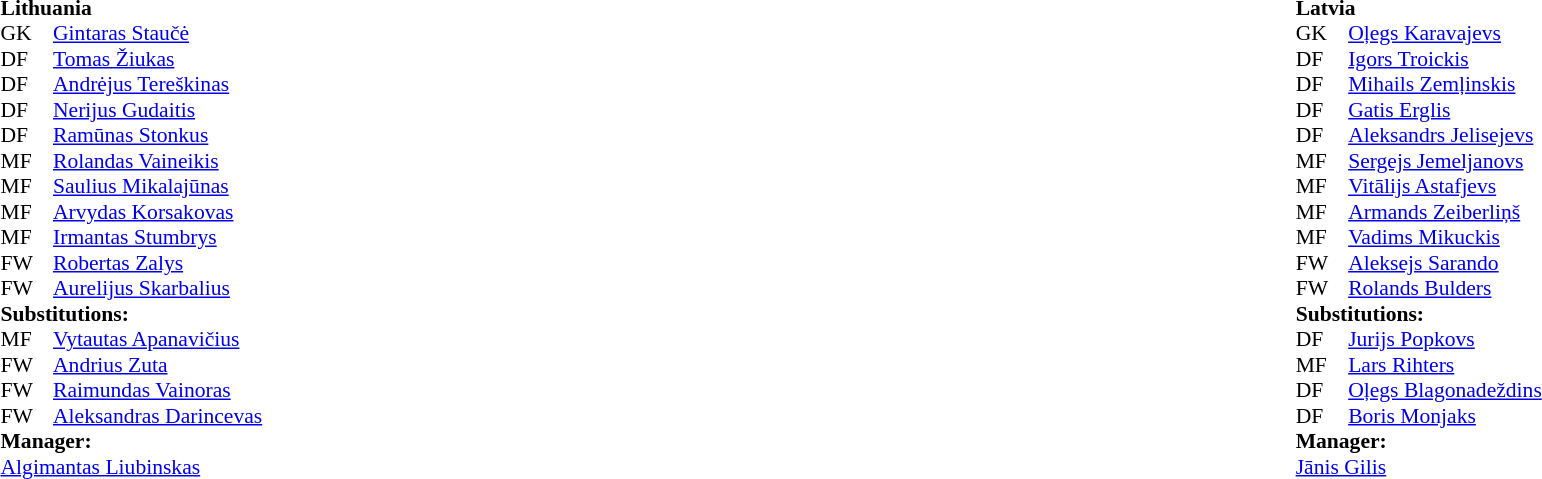<table width="100%">
<tr>
<td valign="top" width="50%"><br><table style="font-size: 90%" cellspacing="0" cellpadding="0">
<tr>
<td colspan="4"><br><strong>Lithuania</strong></td>
</tr>
<tr>
<th width="35"></th>
</tr>
<tr>
<td>GK</td>
<td><a href='#'>Gintaras Staučė</a></td>
<td></td>
<td></td>
</tr>
<tr>
<td>DF</td>
<td><a href='#'>Tomas Žiukas</a></td>
<td></td>
<td></td>
</tr>
<tr>
<td>DF</td>
<td><a href='#'>Andrėjus Tereškinas</a></td>
<td></td>
<td></td>
</tr>
<tr>
<td>DF</td>
<td><a href='#'>Nerijus Gudaitis</a></td>
<td></td>
<td></td>
</tr>
<tr>
<td>DF</td>
<td><a href='#'>Ramūnas Stonkus</a></td>
<td></td>
<td></td>
</tr>
<tr>
<td>MF</td>
<td><a href='#'>Rolandas Vaineikis</a></td>
<td></td>
<td></td>
</tr>
<tr>
<td>MF</td>
<td><a href='#'>Saulius Mikalajūnas</a></td>
<td></td>
<td></td>
</tr>
<tr>
<td>MF</td>
<td><a href='#'>Arvydas Korsakovas</a></td>
<td></td>
<td></td>
</tr>
<tr>
<td>MF</td>
<td><a href='#'>Irmantas Stumbrys</a></td>
<td></td>
<td></td>
</tr>
<tr>
<td>FW</td>
<td><a href='#'>Robertas Zalys</a></td>
<td></td>
<td></td>
</tr>
<tr>
<td>FW</td>
<td><a href='#'>Aurelijus Skarbalius</a></td>
<td></td>
<td></td>
</tr>
<tr>
<td colspan=3><strong>Substitutions:</strong></td>
</tr>
<tr>
<td>MF</td>
<td><a href='#'>Vytautas Apanavičius</a></td>
<td></td>
<td></td>
</tr>
<tr>
<td>FW</td>
<td><a href='#'>Andrius Zuta</a></td>
<td></td>
<td></td>
</tr>
<tr>
<td>FW</td>
<td><a href='#'>Raimundas Vainoras</a></td>
<td></td>
<td></td>
</tr>
<tr>
<td>FW</td>
<td><a href='#'>Aleksandras Darincevas</a></td>
<td></td>
<td></td>
</tr>
<tr>
<td colspan=3><strong>Manager:</strong></td>
</tr>
<tr>
<td colspan="4"> <a href='#'>Algimantas Liubinskas</a></td>
</tr>
</table>
</td>
<td></td>
<td valign="top" width="50%"><br><table style="font-size: 90%" cellspacing="0" cellpadding="0" align=center>
<tr>
<td colspan="4"><br><strong>Latvia</strong></td>
</tr>
<tr>
<th width="35"></th>
</tr>
<tr>
<td>GK</td>
<td><a href='#'>Oļegs Karavajevs</a></td>
<td></td>
<td></td>
</tr>
<tr>
<td>DF</td>
<td><a href='#'>Igors Troickis</a></td>
<td></td>
<td></td>
</tr>
<tr>
<td>DF</td>
<td><a href='#'>Mihails Zemļinskis</a></td>
<td></td>
<td></td>
</tr>
<tr>
<td>DF</td>
<td><a href='#'>Gatis Erglis</a></td>
<td></td>
<td></td>
</tr>
<tr>
<td>DF</td>
<td><a href='#'>Aleksandrs Jelisejevs</a></td>
<td></td>
<td></td>
</tr>
<tr>
<td>MF</td>
<td><a href='#'>Sergejs Jemeljanovs</a></td>
<td></td>
<td></td>
</tr>
<tr>
<td>MF</td>
<td><a href='#'>Vitālijs Astafjevs</a></td>
<td></td>
<td></td>
</tr>
<tr>
<td>MF</td>
<td><a href='#'>Armands Zeiberliņš</a></td>
<td></td>
<td></td>
</tr>
<tr>
<td>MF</td>
<td><a href='#'>Vadims Mikuckis</a></td>
<td></td>
<td></td>
</tr>
<tr>
<td>FW</td>
<td><a href='#'>Aleksejs Sarando</a></td>
<td></td>
<td></td>
</tr>
<tr>
<td>FW</td>
<td><a href='#'>Rolands Bulders</a></td>
<td></td>
<td></td>
</tr>
<tr>
<td colspan=3><strong>Substitutions:</strong></td>
</tr>
<tr>
<td>DF</td>
<td><a href='#'>Jurijs Popkovs</a></td>
<td></td>
<td></td>
</tr>
<tr>
<td>MF</td>
<td><a href='#'>Lars Rihters</a></td>
<td></td>
<td></td>
</tr>
<tr>
<td>DF</td>
<td><a href='#'>Oļegs Blagonadeždins</a></td>
<td></td>
<td></td>
</tr>
<tr>
<td>DF</td>
<td><a href='#'>Boris Monjaks</a></td>
<td></td>
<td></td>
</tr>
<tr>
<td colspan=3><strong>Manager:</strong></td>
</tr>
<tr>
<td colspan="4"> <a href='#'>Jānis Gilis</a></td>
</tr>
</table>
</td>
</tr>
</table>
